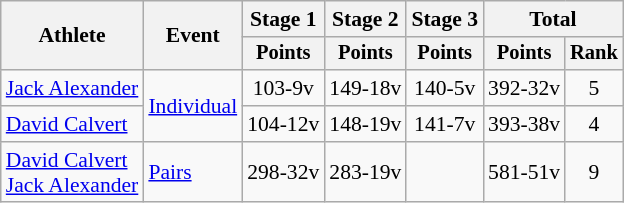<table class="wikitable" style="font-size:90%;">
<tr>
<th rowspan=2>Athlete</th>
<th rowspan=2>Event</th>
<th>Stage 1</th>
<th>Stage 2</th>
<th>Stage 3</th>
<th colspan=2>Total</th>
</tr>
<tr style="font-size:95%">
<th>Points</th>
<th>Points</th>
<th>Points</th>
<th>Points</th>
<th>Rank</th>
</tr>
<tr align=center>
<td align=left><a href='#'>Jack Alexander</a></td>
<td style="text-align:left;" rowspan="2"><a href='#'>Individual</a></td>
<td>103-9v</td>
<td>149-18v</td>
<td>140-5v</td>
<td>392-32v</td>
<td>5</td>
</tr>
<tr align=center>
<td align=left><a href='#'>David Calvert</a></td>
<td>104-12v</td>
<td>148-19v</td>
<td>141-7v</td>
<td>393-38v</td>
<td>4</td>
</tr>
<tr align=center>
<td align=left><a href='#'>David Calvert</a><br><a href='#'>Jack Alexander</a></td>
<td align=left><a href='#'>Pairs</a></td>
<td>298-32v</td>
<td>283-19v</td>
<td></td>
<td>581-51v</td>
<td>9</td>
</tr>
</table>
